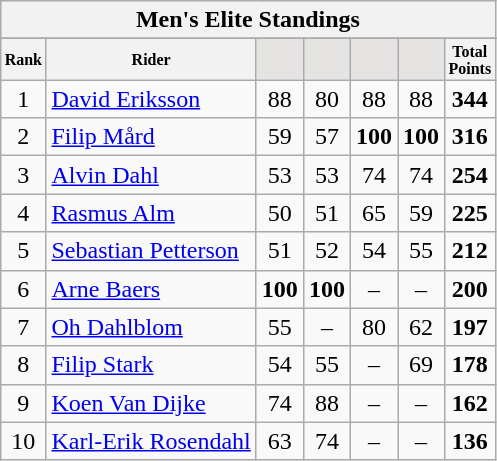<table class="wikitable sortable">
<tr>
<th colspan=27 align="center">Men's Elite Standings</th>
</tr>
<tr>
</tr>
<tr style="font-size:8pt;font-weight:bold">
<th align="center">Rank</th>
<th align="center">Rider</th>
<th class=unsortable style="background:#E5E4E2;"><small></small></th>
<th class=unsortable style="background:#E5E4E2;"><small></small></th>
<th class=unsortable style="background:#E5E4E2;"><small></small></th>
<th class=unsortable style="background:#E5E4E2;"><small></small></th>
<th align="center">Total<br>Points</th>
</tr>
<tr>
<td align=center>1</td>
<td> <a href='#'>David Eriksson</a></td>
<td align=center>88</td>
<td align=center>80</td>
<td align=center>88</td>
<td align=center>88</td>
<td align=center><strong>344</strong></td>
</tr>
<tr>
<td align=center>2</td>
<td> <a href='#'>Filip Mård</a></td>
<td align=center>59</td>
<td align=center>57</td>
<td align=center><strong>100</strong></td>
<td align=center><strong>100</strong></td>
<td align=center><strong>316</strong></td>
</tr>
<tr>
<td align=center>3</td>
<td> <a href='#'>Alvin Dahl</a></td>
<td align=center>53</td>
<td align=center>53</td>
<td align=center>74</td>
<td align=center>74</td>
<td align=center><strong>254</strong></td>
</tr>
<tr>
<td align=center>4</td>
<td> <a href='#'>Rasmus Alm</a></td>
<td align=center>50</td>
<td align=center>51</td>
<td align=center>65</td>
<td align=center>59</td>
<td align=center><strong>225</strong></td>
</tr>
<tr>
<td align=center>5</td>
<td> <a href='#'>Sebastian Petterson</a></td>
<td align=center>51</td>
<td align=center>52</td>
<td align=center>54</td>
<td align=center>55</td>
<td align=center><strong>212</strong></td>
</tr>
<tr>
<td align=center>6</td>
<td> <a href='#'>Arne Baers</a></td>
<td align=center><strong>100</strong></td>
<td align=center><strong>100</strong></td>
<td align=center>–</td>
<td align=center>–</td>
<td align=center><strong>200</strong></td>
</tr>
<tr>
<td align=center>7</td>
<td> <a href='#'>Oh Dahlblom</a></td>
<td align=center>55</td>
<td align=center>–</td>
<td align=center>80</td>
<td align=center>62</td>
<td align=center><strong>197</strong></td>
</tr>
<tr>
<td align=center>8</td>
<td> <a href='#'>Filip Stark</a></td>
<td align=center>54</td>
<td align=center>55</td>
<td align=center>–</td>
<td align=center>69</td>
<td align=center><strong>178</strong></td>
</tr>
<tr>
<td align=center>9</td>
<td> <a href='#'>Koen Van Dijke</a></td>
<td align=center>74</td>
<td align=center>88</td>
<td align=center>–</td>
<td align=center>–</td>
<td align=center><strong>162</strong></td>
</tr>
<tr>
<td align=center>10</td>
<td> <a href='#'>Karl-Erik Rosendahl</a></td>
<td align=center>63</td>
<td align=center>74</td>
<td align=center>–</td>
<td align=center>–</td>
<td align=center><strong>136</strong></td>
</tr>
</table>
